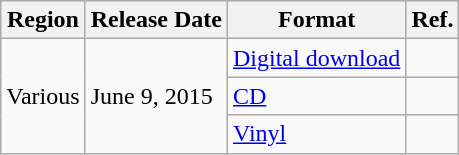<table class="wikitable">
<tr>
<th>Region</th>
<th>Release Date</th>
<th>Format</th>
<th>Ref.</th>
</tr>
<tr>
<td rowspan="3">Various</td>
<td rowspan="3">June 9, 2015</td>
<td><a href='#'>Digital download</a></td>
<td></td>
</tr>
<tr>
<td><a href='#'>CD</a></td>
<td></td>
</tr>
<tr>
<td><a href='#'>Vinyl</a></td>
<td></td>
</tr>
</table>
